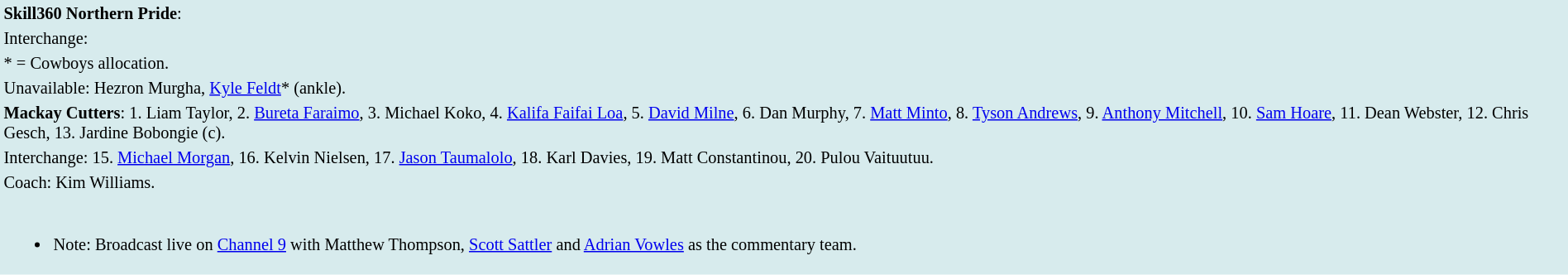<table style="background:#d7ebed; font-size:85%; width:100%;">
<tr>
<td><strong>Skill360  Northern Pride</strong>:             </td>
</tr>
<tr>
<td>Interchange:    </td>
</tr>
<tr>
<td>* = Cowboys allocation.</td>
</tr>
<tr>
<td>Unavailable: Hezron Murgha, <a href='#'>Kyle Feldt</a>* (ankle).</td>
</tr>
<tr>
<td><strong>Mackay Cutters</strong>: 1. Liam Taylor, 2. <a href='#'>Bureta Faraimo</a>, 3. Michael Koko, 4. <a href='#'>Kalifa Faifai Loa</a>, 5. <a href='#'>David Milne</a>, 6. Dan Murphy, 7. <a href='#'>Matt Minto</a>, 8. <a href='#'>Tyson Andrews</a>, 9. <a href='#'>Anthony Mitchell</a>, 10. <a href='#'>Sam Hoare</a>, 11. Dean Webster, 12. Chris Gesch, 13. Jardine Bobongie (c).</td>
</tr>
<tr>
<td>Interchange: 15. <a href='#'>Michael Morgan</a>, 16. Kelvin Nielsen, 17. <a href='#'>Jason Taumalolo</a>, 18. Karl Davies, 19. Matt Constantinou, 20. Pulou Vaituutuu.</td>
</tr>
<tr>
<td>Coach: Kim Williams.</td>
</tr>
<tr>
<td><br><ul><li>Note: Broadcast live on <a href='#'>Channel 9</a> with Matthew Thompson, <a href='#'>Scott Sattler</a> and <a href='#'>Adrian Vowles</a> as the commentary team.</li></ul></td>
</tr>
</table>
